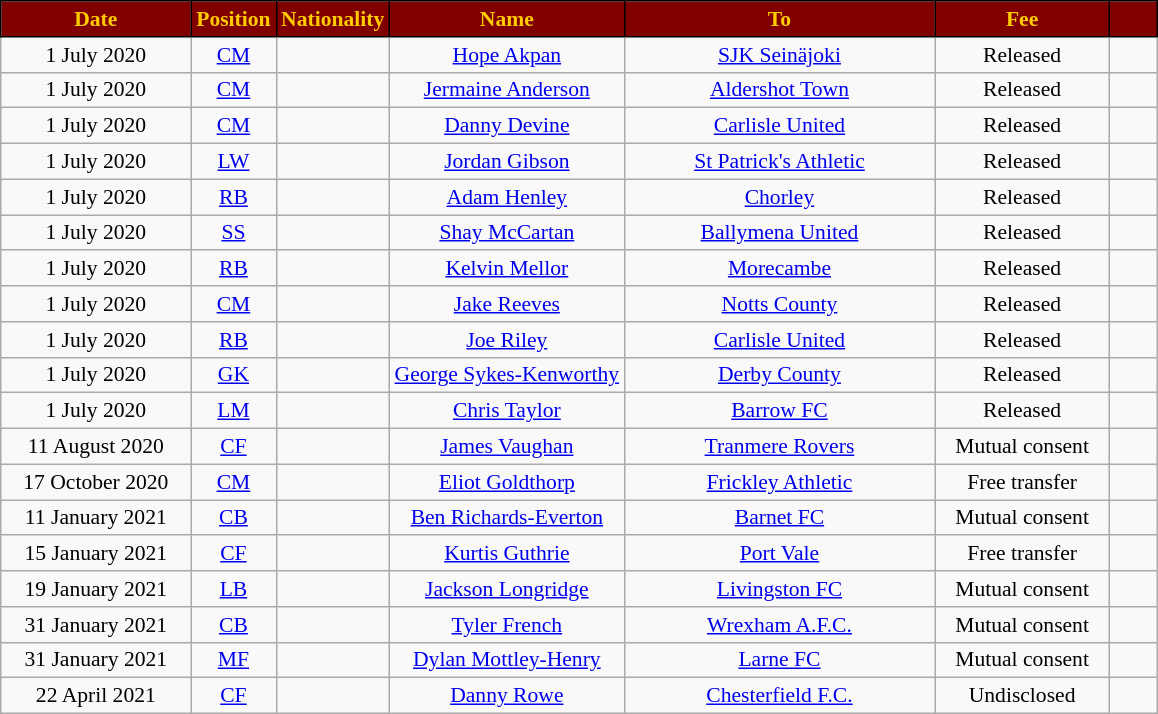<table class="wikitable"  style="text-align:center; font-size:90%; ">
<tr>
<th style="background:#800000; color:#FFCC00; border:1px solid black; width:120px;">Date</th>
<th style="background:#800000; color:#FFCC00; border:1px solid black; width:50px;">Position</th>
<th style="background:#800000; color:#FFCC00; border:1px solid black; width:50px;">Nationality</th>
<th style="background:#800000; color:#FFCC00; border:1px solid black; width:150px;">Name</th>
<th style="background:#800000; color:#FFCC00; border:1px solid black; width:200px;">To</th>
<th style="background:#800000; color:#FFCC00; border:1px solid black; width:110px;">Fee</th>
<th style="background:#800000; color:#FFCC00; border:1px solid black; width:25px;"></th>
</tr>
<tr>
<td>1 July 2020</td>
<td><a href='#'>CM</a></td>
<td></td>
<td><a href='#'>Hope Akpan</a></td>
<td> <a href='#'>SJK Seinäjoki</a></td>
<td>Released</td>
<td></td>
</tr>
<tr>
<td>1 July 2020</td>
<td><a href='#'>CM</a></td>
<td></td>
<td><a href='#'>Jermaine Anderson</a></td>
<td> <a href='#'>Aldershot Town</a></td>
<td>Released</td>
<td></td>
</tr>
<tr>
<td>1 July 2020</td>
<td><a href='#'>CM</a></td>
<td></td>
<td><a href='#'>Danny Devine</a></td>
<td> <a href='#'>Carlisle United</a></td>
<td>Released</td>
<td></td>
</tr>
<tr>
<td>1 July 2020</td>
<td><a href='#'>LW</a></td>
<td></td>
<td><a href='#'>Jordan Gibson</a></td>
<td> <a href='#'>St Patrick's Athletic</a></td>
<td>Released</td>
<td></td>
</tr>
<tr>
<td>1 July 2020</td>
<td><a href='#'>RB</a></td>
<td></td>
<td><a href='#'>Adam Henley</a></td>
<td> <a href='#'>Chorley</a></td>
<td>Released</td>
<td></td>
</tr>
<tr>
<td>1 July 2020</td>
<td><a href='#'>SS</a></td>
<td></td>
<td><a href='#'>Shay McCartan</a></td>
<td> <a href='#'>Ballymena United</a></td>
<td>Released</td>
<td></td>
</tr>
<tr>
<td>1 July 2020</td>
<td><a href='#'>RB</a></td>
<td></td>
<td><a href='#'>Kelvin Mellor</a></td>
<td> <a href='#'>Morecambe</a></td>
<td>Released</td>
<td></td>
</tr>
<tr>
<td>1 July 2020</td>
<td><a href='#'>CM</a></td>
<td></td>
<td><a href='#'>Jake Reeves</a></td>
<td> <a href='#'>Notts County</a></td>
<td>Released</td>
<td></td>
</tr>
<tr>
<td>1 July 2020</td>
<td><a href='#'>RB</a></td>
<td></td>
<td><a href='#'>Joe Riley</a></td>
<td> <a href='#'>Carlisle United</a></td>
<td>Released</td>
<td></td>
</tr>
<tr>
<td>1 July 2020</td>
<td><a href='#'>GK</a></td>
<td></td>
<td><a href='#'>George Sykes-Kenworthy</a></td>
<td> <a href='#'>Derby County</a></td>
<td>Released</td>
<td></td>
</tr>
<tr>
<td>1 July 2020</td>
<td><a href='#'>LM</a></td>
<td></td>
<td><a href='#'>Chris Taylor</a></td>
<td> <a href='#'>Barrow FC</a></td>
<td>Released</td>
<td></td>
</tr>
<tr>
<td>11 August 2020</td>
<td><a href='#'>CF</a></td>
<td></td>
<td><a href='#'>James Vaughan</a></td>
<td> <a href='#'>Tranmere Rovers</a></td>
<td>Mutual consent</td>
<td></td>
</tr>
<tr>
<td>17 October 2020</td>
<td><a href='#'>CM</a></td>
<td></td>
<td><a href='#'>Eliot Goldthorp</a></td>
<td> <a href='#'>Frickley Athletic</a></td>
<td>Free transfer</td>
<td></td>
</tr>
<tr>
<td>11 January 2021</td>
<td><a href='#'>CB</a></td>
<td></td>
<td><a href='#'>Ben Richards-Everton</a></td>
<td> <a href='#'>Barnet FC</a></td>
<td>Mutual consent</td>
<td></td>
</tr>
<tr>
<td>15 January 2021</td>
<td><a href='#'>CF</a></td>
<td></td>
<td><a href='#'>Kurtis Guthrie</a></td>
<td> <a href='#'>Port Vale</a></td>
<td>Free transfer</td>
<td></td>
</tr>
<tr>
<td>19 January 2021</td>
<td><a href='#'>LB</a></td>
<td></td>
<td><a href='#'>Jackson Longridge</a></td>
<td> <a href='#'>Livingston FC</a></td>
<td>Mutual consent</td>
<td></td>
</tr>
<tr>
<td>31 January 2021</td>
<td><a href='#'>CB</a></td>
<td></td>
<td><a href='#'>Tyler French</a></td>
<td> <a href='#'>Wrexham A.F.C.</a></td>
<td>Mutual consent</td>
<td></td>
</tr>
<tr>
<td>31 January 2021</td>
<td><a href='#'>MF</a></td>
<td></td>
<td><a href='#'>Dylan Mottley-Henry</a></td>
<td> <a href='#'>Larne FC</a></td>
<td>Mutual consent</td>
<td></td>
</tr>
<tr>
<td>22 April 2021</td>
<td><a href='#'>CF</a></td>
<td></td>
<td><a href='#'>Danny Rowe</a></td>
<td> <a href='#'>Chesterfield F.C.</a></td>
<td>Undisclosed</td>
<td></td>
</tr>
</table>
